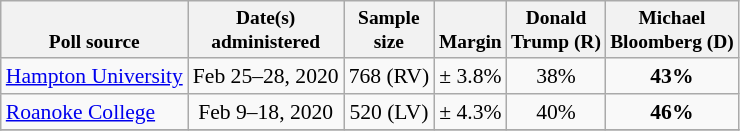<table class="wikitable" style="font-size:90%;text-align:center;">
<tr valign=bottom style="font-size:90%;">
<th>Poll source</th>
<th>Date(s)<br>administered</th>
<th>Sample<br>size</th>
<th>Margin<br></th>
<th>Donald<br>Trump (R)</th>
<th>Michael<br>Bloomberg (D)</th>
</tr>
<tr>
<td style="text-align:left;"><a href='#'>Hampton University</a></td>
<td>Feb 25–28, 2020</td>
<td>768 (RV)</td>
<td>± 3.8%</td>
<td>38%</td>
<td><strong>43%</strong></td>
</tr>
<tr>
<td style="text-align:left;"><a href='#'>Roanoke College</a></td>
<td>Feb 9–18, 2020</td>
<td>520 (LV)</td>
<td>± 4.3%</td>
<td>40%</td>
<td><strong>46%</strong></td>
</tr>
<tr>
</tr>
</table>
